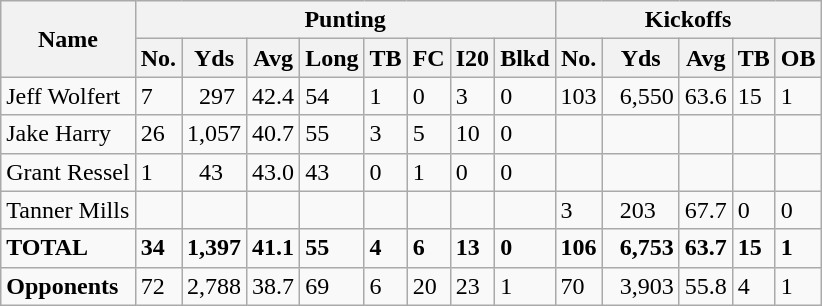<table class="wikitable" style="white-space:nowrap;">
<tr>
<th rowspan="2">Name</th>
<th colspan="8">Punting</th>
<th colspan="5">Kickoffs</th>
</tr>
<tr>
<th>No.</th>
<th>Yds</th>
<th>Avg</th>
<th>Long</th>
<th>TB</th>
<th>FC</th>
<th>I20</th>
<th>Blkd</th>
<th>No.</th>
<th>Yds</th>
<th>Avg</th>
<th>TB</th>
<th>OB</th>
</tr>
<tr>
<td>Jeff Wolfert</td>
<td>7</td>
<td>  297</td>
<td>42.4</td>
<td>54</td>
<td>1</td>
<td>0</td>
<td>3</td>
<td>0</td>
<td>103</td>
<td>  6,550</td>
<td>63.6</td>
<td>15</td>
<td>1</td>
</tr>
<tr>
<td>Jake Harry</td>
<td>26</td>
<td>1,057</td>
<td>40.7</td>
<td>55</td>
<td>3</td>
<td>5</td>
<td>10</td>
<td>0</td>
<td></td>
<td></td>
<td></td>
<td></td>
<td></td>
</tr>
<tr>
<td>Grant Ressel</td>
<td>1</td>
<td>   43</td>
<td>43.0</td>
<td>43</td>
<td>0</td>
<td>1</td>
<td>0</td>
<td>0</td>
<td></td>
<td></td>
<td></td>
<td></td>
<td></td>
</tr>
<tr>
<td>Tanner Mills</td>
<td></td>
<td></td>
<td></td>
<td></td>
<td></td>
<td></td>
<td></td>
<td></td>
<td>3</td>
<td>   203</td>
<td>67.7</td>
<td>0</td>
<td>0</td>
</tr>
<tr>
<td><strong>TOTAL</strong></td>
<td><strong>34</strong></td>
<td><strong>1,397</strong></td>
<td><strong>41.1</strong></td>
<td><strong>55</strong></td>
<td><strong>4</strong></td>
<td><strong>6</strong></td>
<td><strong>13</strong></td>
<td><strong>0</strong></td>
<td><strong>106</strong></td>
<td>  <strong>6,753</strong></td>
<td><strong>63.7</strong></td>
<td><strong>15</strong></td>
<td><strong>1</strong></td>
</tr>
<tr>
<td><strong>Opponents</strong></td>
<td>72</td>
<td>2,788</td>
<td>38.7</td>
<td>69</td>
<td>6</td>
<td>20</td>
<td>23</td>
<td>1</td>
<td>70</td>
<td>  3,903</td>
<td>55.8</td>
<td>4</td>
<td>1</td>
</tr>
</table>
